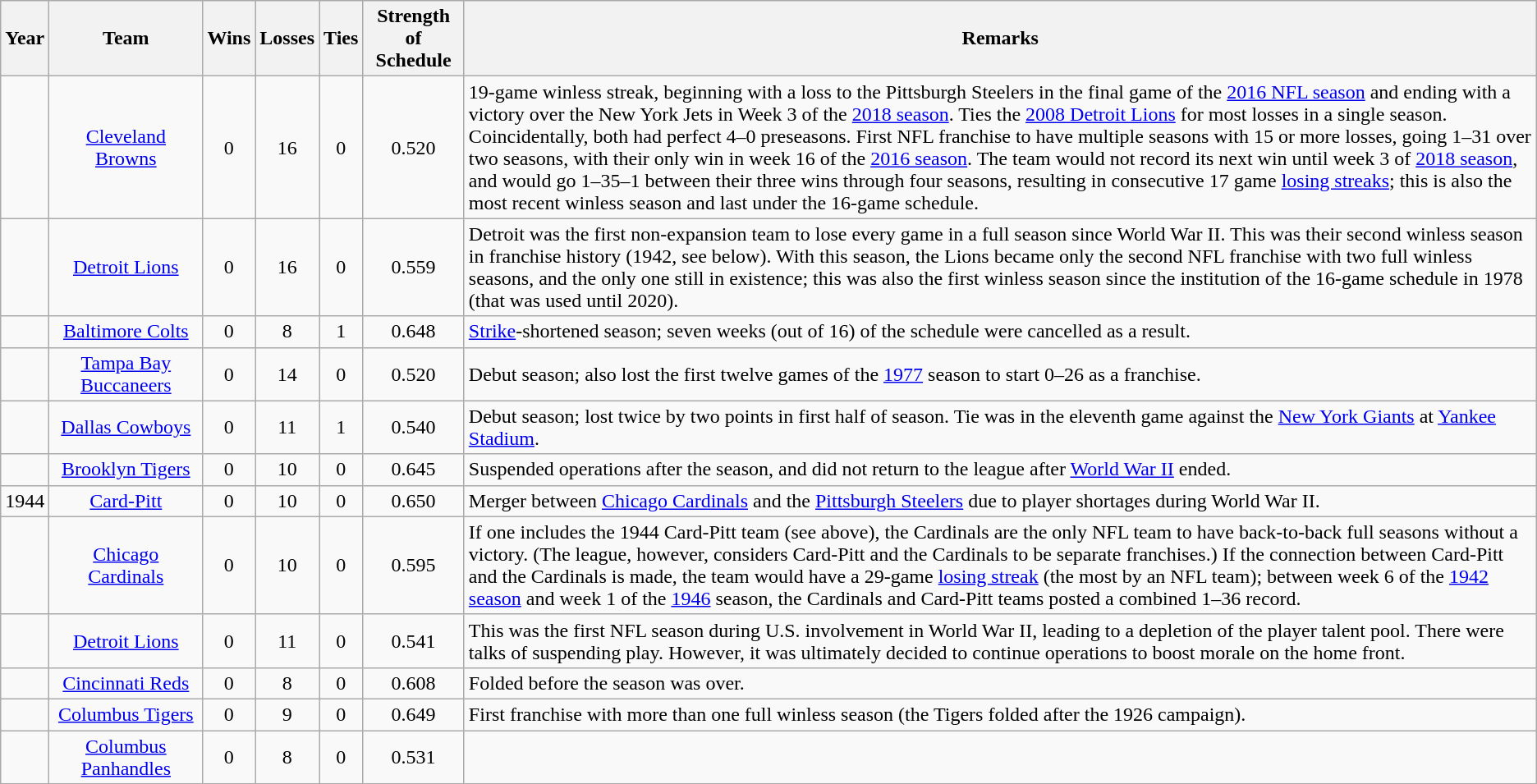<table class=wikitable style="text-align:center">
<tr>
<th>Year</th>
<th style="width: 10%;">Team</th>
<th>Wins</th>
<th>Losses</th>
<th>Ties</th>
<th>Strength of Schedule</th>
<th>Remarks</th>
</tr>
<tr>
<td></td>
<td><a href='#'>Cleveland Browns</a></td>
<td>0</td>
<td>16</td>
<td>0</td>
<td>0.520</td>
<td align=left>19-game winless streak, beginning with a loss to the Pittsburgh Steelers in the final game of the <a href='#'>2016 NFL season</a> and ending with a victory over the New York Jets in Week 3 of the <a href='#'>2018 season</a>. Ties the <a href='#'>2008 Detroit Lions</a> for most losses in a single season. Coincidentally, both had perfect 4–0 preseasons. First NFL franchise to have multiple seasons with 15 or more losses, going 1–31 over two seasons, with their only win in week 16 of the <a href='#'>2016 season</a>. The team would not record its next win until week 3 of <a href='#'>2018 season</a>, and would go 1–35–1 between their three wins through four seasons, resulting in consecutive 17 game <a href='#'>losing streaks</a>; this is also the most recent winless season and last under the 16-game schedule.</td>
</tr>
<tr>
<td></td>
<td><a href='#'>Detroit Lions</a></td>
<td>0</td>
<td>16</td>
<td>0</td>
<td>0.559</td>
<td align=left>Detroit was the first non-expansion team to lose every game in a full season since World War II. This was their second winless season in franchise history (1942, see below). With this season, the Lions became only the second NFL franchise with two full winless seasons, and the only one still in existence; this was also the first winless season since the institution of the 16-game schedule in 1978 (that was used until 2020).</td>
</tr>
<tr>
<td></td>
<td><a href='#'>Baltimore Colts</a></td>
<td>0</td>
<td>8</td>
<td>1</td>
<td>0.648</td>
<td align=left><a href='#'>Strike</a>-shortened season; seven weeks (out of 16) of the schedule were cancelled as a result.</td>
</tr>
<tr>
<td></td>
<td><a href='#'>Tampa Bay Buccaneers</a></td>
<td>0</td>
<td>14</td>
<td>0</td>
<td>0.520</td>
<td align=left>Debut season; also lost the first twelve games of the <a href='#'>1977</a> season to start 0–26 as a franchise.</td>
</tr>
<tr>
<td></td>
<td><a href='#'>Dallas Cowboys</a></td>
<td>0</td>
<td>11</td>
<td>1</td>
<td>0.540</td>
<td align=left>Debut season; lost twice by two points in first half of season. Tie was in the eleventh game against the <a href='#'>New York Giants</a> at <a href='#'>Yankee Stadium</a>.</td>
</tr>
<tr>
<td></td>
<td><a href='#'>Brooklyn Tigers</a></td>
<td>0</td>
<td>10</td>
<td>0</td>
<td>0.645</td>
<td align=left>Suspended operations after the season, and did not return to the league after <a href='#'>World War II</a> ended.</td>
</tr>
<tr>
<td>1944</td>
<td><a href='#'>Card-Pitt</a></td>
<td>0</td>
<td>10</td>
<td>0</td>
<td>0.650</td>
<td align=left>Merger between <a href='#'>Chicago Cardinals</a> and the <a href='#'>Pittsburgh Steelers</a> due to player shortages during World War II.</td>
</tr>
<tr>
<td></td>
<td><a href='#'>Chicago Cardinals</a></td>
<td>0</td>
<td>10</td>
<td>0</td>
<td>0.595</td>
<td align=left>If one includes the 1944 Card-Pitt team (see above), the Cardinals are the only NFL team to have back-to-back full seasons without a victory. (The league, however, considers Card-Pitt and the Cardinals to be separate franchises.) If the connection between Card-Pitt and the Cardinals is made, the team would have a 29-game <a href='#'>losing streak</a> (the most by an NFL team); between week 6 of the <a href='#'>1942 season</a> and week 1 of the <a href='#'>1946</a> season, the Cardinals and Card-Pitt teams posted a combined 1–36 record.</td>
</tr>
<tr>
<td></td>
<td><a href='#'>Detroit Lions</a></td>
<td>0</td>
<td>11</td>
<td>0</td>
<td>0.541</td>
<td align=left>This was the first NFL season during U.S. involvement in World War II, leading to a depletion of the player talent pool.  There were talks of suspending play.  However, it was ultimately decided to continue operations to boost morale on the home front.</td>
</tr>
<tr>
<td></td>
<td><a href='#'>Cincinnati Reds</a></td>
<td>0</td>
<td>8</td>
<td>0</td>
<td>0.608</td>
<td align=left>Folded before the season was over.</td>
</tr>
<tr>
<td></td>
<td><a href='#'>Columbus Tigers</a></td>
<td>0</td>
<td>9</td>
<td>0</td>
<td>0.649</td>
<td align=left>First franchise with more than one full winless season (the Tigers folded after the 1926 campaign).</td>
</tr>
<tr>
<td></td>
<td><a href='#'>Columbus Panhandles</a></td>
<td>0</td>
<td>8</td>
<td>0</td>
<td>0.531</td>
<td> </td>
</tr>
</table>
